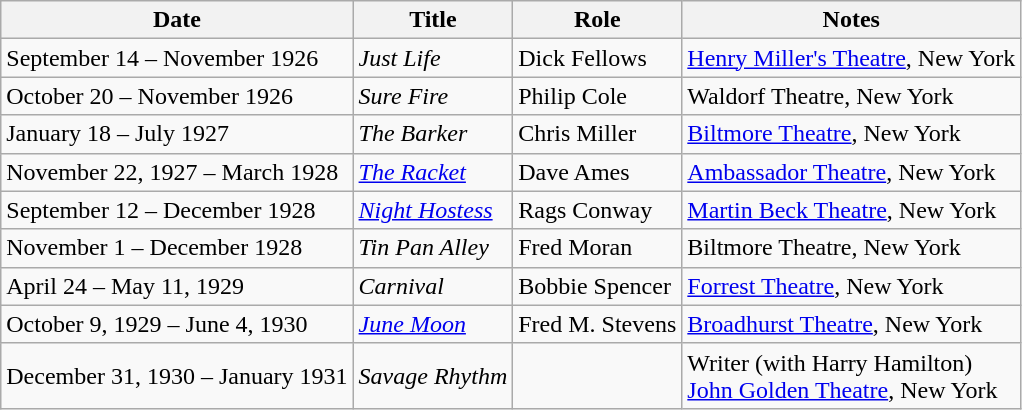<table class="wikitable">
<tr>
<th>Date</th>
<th>Title</th>
<th>Role</th>
<th>Notes</th>
</tr>
<tr>
<td>September 14 – November 1926</td>
<td><em>Just Life</em></td>
<td>Dick Fellows</td>
<td><a href='#'>Henry Miller's Theatre</a>, New York</td>
</tr>
<tr>
<td>October 20 – November 1926</td>
<td><em>Sure Fire</em></td>
<td>Philip Cole</td>
<td>Waldorf Theatre, New York</td>
</tr>
<tr>
<td>January 18 – July 1927</td>
<td><em>The Barker</em></td>
<td>Chris Miller</td>
<td><a href='#'>Biltmore Theatre</a>, New York</td>
</tr>
<tr>
<td>November 22, 1927 – March 1928</td>
<td><em><a href='#'>The Racket</a></em></td>
<td>Dave Ames</td>
<td><a href='#'>Ambassador Theatre</a>, New York</td>
</tr>
<tr>
<td>September 12 – December 1928</td>
<td><em><a href='#'>Night Hostess</a></em></td>
<td>Rags Conway</td>
<td><a href='#'>Martin Beck Theatre</a>, New York</td>
</tr>
<tr>
<td>November 1 – December 1928</td>
<td><em>Tin Pan Alley</em></td>
<td>Fred Moran</td>
<td>Biltmore Theatre, New York</td>
</tr>
<tr>
<td>April 24 – May 11, 1929</td>
<td><em>Carnival</em></td>
<td>Bobbie Spencer</td>
<td><a href='#'>Forrest Theatre</a>, New York</td>
</tr>
<tr>
<td>October 9, 1929 – June 4, 1930</td>
<td><em><a href='#'>June Moon</a></em></td>
<td>Fred M. Stevens</td>
<td><a href='#'>Broadhurst Theatre</a>, New York</td>
</tr>
<tr>
<td>December 31, 1930 – January 1931</td>
<td><em>Savage Rhythm</em></td>
<td></td>
<td>Writer (with Harry Hamilton)<br><a href='#'>John Golden Theatre</a>, New York</td>
</tr>
</table>
